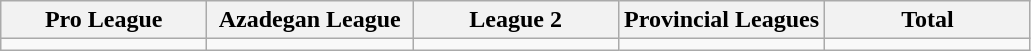<table class="wikitable">
<tr>
<th style="width:20%;">Pro League</th>
<th style="width:20%;">Azadegan League</th>
<th style="width:20%;">League 2</th>
<th style="width:20%;">Provincial Leagues</th>
<th style="width:20%;">Total</th>
</tr>
<tr>
<td></td>
<td></td>
<td></td>
<td></td>
<td></td>
</tr>
</table>
